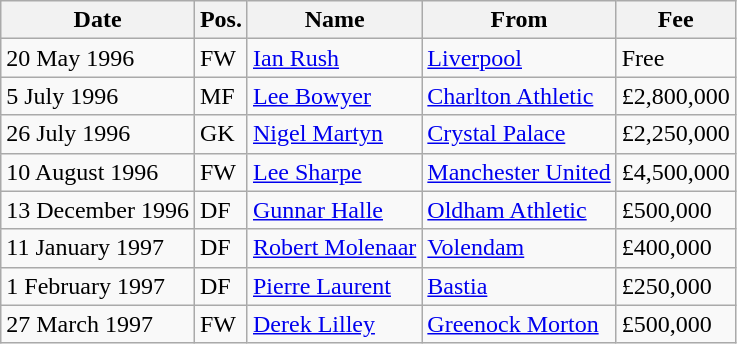<table class="wikitable">
<tr>
<th>Date</th>
<th>Pos.</th>
<th>Name</th>
<th>From</th>
<th>Fee</th>
</tr>
<tr>
<td>20 May 1996</td>
<td>FW</td>
<td> <a href='#'>Ian Rush</a></td>
<td> <a href='#'>Liverpool</a></td>
<td>Free</td>
</tr>
<tr>
<td>5 July 1996</td>
<td>MF</td>
<td> <a href='#'>Lee Bowyer</a></td>
<td> <a href='#'>Charlton Athletic</a></td>
<td>£2,800,000</td>
</tr>
<tr>
<td>26 July 1996</td>
<td>GK</td>
<td> <a href='#'>Nigel Martyn</a></td>
<td> <a href='#'>Crystal Palace</a></td>
<td>£2,250,000</td>
</tr>
<tr>
<td>10 August 1996</td>
<td>FW</td>
<td> <a href='#'>Lee Sharpe</a></td>
<td> <a href='#'>Manchester United</a></td>
<td>£4,500,000</td>
</tr>
<tr>
<td>13 December 1996</td>
<td>DF</td>
<td> <a href='#'>Gunnar Halle</a></td>
<td> <a href='#'>Oldham Athletic</a></td>
<td>£500,000</td>
</tr>
<tr>
<td>11 January 1997</td>
<td>DF</td>
<td> <a href='#'>Robert Molenaar</a></td>
<td> <a href='#'>Volendam</a></td>
<td>£400,000</td>
</tr>
<tr>
<td>1 February 1997</td>
<td>DF</td>
<td> <a href='#'>Pierre Laurent</a></td>
<td> <a href='#'>Bastia</a></td>
<td>£250,000</td>
</tr>
<tr>
<td>27 March 1997</td>
<td>FW</td>
<td> <a href='#'>Derek Lilley</a></td>
<td> <a href='#'>Greenock Morton</a></td>
<td>£500,000</td>
</tr>
</table>
